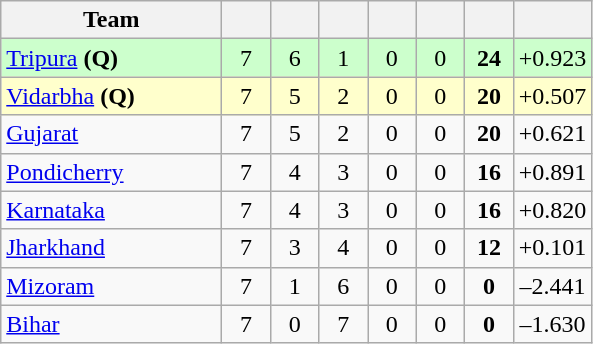<table class="wikitable" style="text-align:center">
<tr>
<th style="width:140px;">Team</th>
<th style="width:25px;"></th>
<th style="width:25px;"></th>
<th style="width:25px;"></th>
<th style="width:25px;"></th>
<th style="width:25px;"></th>
<th style="width:25px;"></th>
<th style="width:40px;"></th>
</tr>
<tr style="background:#cfc;">
<td style="text-align:left"><a href='#'>Tripura</a> <strong>(Q)</strong></td>
<td>7</td>
<td>6</td>
<td>1</td>
<td>0</td>
<td>0</td>
<td><strong>24</strong></td>
<td>+0.923</td>
</tr>
<tr style="background:#ffc;">
<td style="text-align:left"><a href='#'>Vidarbha</a> <strong>(Q)</strong></td>
<td>7</td>
<td>5</td>
<td>2</td>
<td>0</td>
<td>0</td>
<td><strong>20</strong></td>
<td>+0.507</td>
</tr>
<tr>
<td style="text-align:left"><a href='#'>Gujarat</a></td>
<td>7</td>
<td>5</td>
<td>2</td>
<td>0</td>
<td>0</td>
<td><strong>20</strong></td>
<td>+0.621</td>
</tr>
<tr>
<td style="text-align:left"><a href='#'>Pondicherry</a></td>
<td>7</td>
<td>4</td>
<td>3</td>
<td>0</td>
<td>0</td>
<td><strong>16</strong></td>
<td>+0.891</td>
</tr>
<tr>
<td style="text-align:left"><a href='#'>Karnataka</a></td>
<td>7</td>
<td>4</td>
<td>3</td>
<td>0</td>
<td>0</td>
<td><strong>16</strong></td>
<td>+0.820</td>
</tr>
<tr>
<td style="text-align:left"><a href='#'>Jharkhand</a></td>
<td>7</td>
<td>3</td>
<td>4</td>
<td>0</td>
<td>0</td>
<td><strong>12</strong></td>
<td>+0.101</td>
</tr>
<tr>
<td style="text-align:left"><a href='#'>Mizoram</a></td>
<td>7</td>
<td>1</td>
<td>6</td>
<td>0</td>
<td>0</td>
<td><strong>0</strong></td>
<td>–2.441</td>
</tr>
<tr>
<td style="text-align:left"><a href='#'>Bihar</a></td>
<td>7</td>
<td>0</td>
<td>7</td>
<td>0</td>
<td>0</td>
<td><strong>0</strong></td>
<td>–1.630</td>
</tr>
</table>
